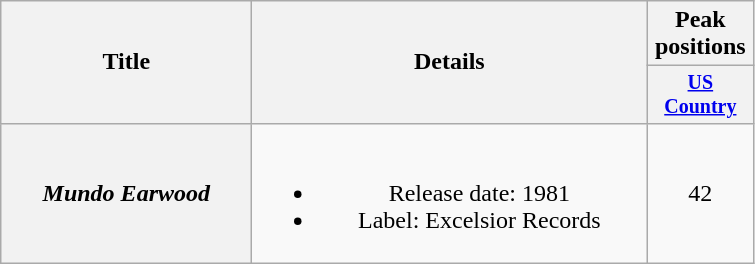<table class="wikitable plainrowheaders" style="text-align:center;">
<tr>
<th rowspan="2" style="width:10em;">Title</th>
<th rowspan="2" style="width:16em;">Details</th>
<th>Peak positions</th>
</tr>
<tr style="font-size:smaller;">
<th style="width:65px;"><a href='#'>US Country</a></th>
</tr>
<tr>
<th scope="row"><em>Mundo Earwood</em></th>
<td><br><ul><li>Release date: 1981</li><li>Label: Excelsior Records</li></ul></td>
<td>42</td>
</tr>
</table>
